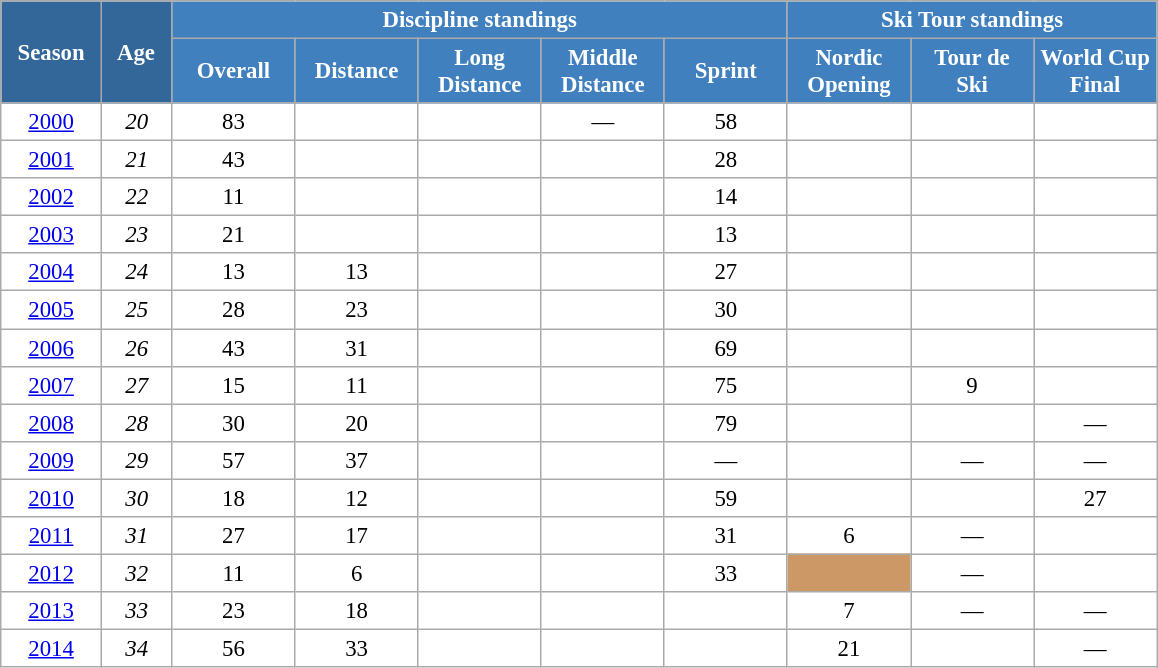<table class="wikitable" style="font-size:95%; text-align:center; border:grey solid 1px; border-collapse:collapse; background:#ffffff;">
<tr>
<th style="background-color:#369; color:white; width:60px;" rowspan="2"> Season </th>
<th style="background-color:#369; color:white; width:40px;" rowspan="2"> Age </th>
<th style="background-color:#4180be; color:white;" colspan="5">Discipline standings</th>
<th style="background-color:#4180be; color:white;" colspan="3">Ski Tour standings</th>
</tr>
<tr>
<th style="background-color:#4180be; color:white; width:75px;">Overall</th>
<th style="background-color:#4180be; color:white; width:75px;">Distance</th>
<th style="background-color:#4180be; color:white; width:75px;">Long Distance</th>
<th style="background-color:#4180be; color:white; width:75px;">Middle Distance</th>
<th style="background-color:#4180be; color:white; width:75px;">Sprint</th>
<th style="background-color:#4180be; color:white; width:75px;">Nordic<br>Opening</th>
<th style="background-color:#4180be; color:white; width:75px;">Tour de<br>Ski</th>
<th style="background-color:#4180be; color:white; width:75px;">World Cup<br>Final</th>
</tr>
<tr>
<td><a href='#'>2000</a></td>
<td><em>20</em></td>
<td>83</td>
<td></td>
<td></td>
<td>—</td>
<td>58</td>
<td></td>
<td></td>
<td></td>
</tr>
<tr>
<td><a href='#'>2001</a></td>
<td><em>21</em></td>
<td>43</td>
<td></td>
<td></td>
<td></td>
<td>28</td>
<td></td>
<td></td>
<td></td>
</tr>
<tr>
<td><a href='#'>2002</a></td>
<td><em>22</em></td>
<td>11</td>
<td></td>
<td></td>
<td></td>
<td>14</td>
<td></td>
<td></td>
<td></td>
</tr>
<tr>
<td><a href='#'>2003</a></td>
<td><em>23</em></td>
<td>21</td>
<td></td>
<td></td>
<td></td>
<td>13</td>
<td></td>
<td></td>
<td></td>
</tr>
<tr>
<td><a href='#'>2004</a></td>
<td><em>24</em></td>
<td>13</td>
<td>13</td>
<td></td>
<td></td>
<td>27</td>
<td></td>
<td></td>
<td></td>
</tr>
<tr>
<td><a href='#'>2005</a></td>
<td><em>25</em></td>
<td>28</td>
<td>23</td>
<td></td>
<td></td>
<td>30</td>
<td></td>
<td></td>
<td></td>
</tr>
<tr>
<td><a href='#'>2006</a></td>
<td><em>26</em></td>
<td>43</td>
<td>31</td>
<td></td>
<td></td>
<td>69</td>
<td></td>
<td></td>
<td></td>
</tr>
<tr>
<td><a href='#'>2007</a></td>
<td><em>27</em></td>
<td>15</td>
<td>11</td>
<td></td>
<td></td>
<td>75</td>
<td></td>
<td>9</td>
<td></td>
</tr>
<tr>
<td><a href='#'>2008</a></td>
<td><em>28</em></td>
<td>30</td>
<td>20</td>
<td></td>
<td></td>
<td>79</td>
<td></td>
<td></td>
<td>—</td>
</tr>
<tr>
<td><a href='#'>2009</a></td>
<td><em>29</em></td>
<td>57</td>
<td>37</td>
<td></td>
<td></td>
<td>—</td>
<td></td>
<td>—</td>
<td>—</td>
</tr>
<tr>
<td><a href='#'>2010</a></td>
<td><em>30</em></td>
<td>18</td>
<td>12</td>
<td></td>
<td></td>
<td>59</td>
<td></td>
<td></td>
<td>27</td>
</tr>
<tr>
<td><a href='#'>2011</a></td>
<td><em>31</em></td>
<td>27</td>
<td>17</td>
<td></td>
<td></td>
<td>31</td>
<td>6</td>
<td>—</td>
<td></td>
</tr>
<tr>
<td><a href='#'>2012</a></td>
<td><em>32</em></td>
<td>11</td>
<td>6</td>
<td></td>
<td></td>
<td>33</td>
<td style="background:#c96;"></td>
<td>—</td>
<td></td>
</tr>
<tr>
<td><a href='#'>2013</a></td>
<td><em>33</em></td>
<td>23</td>
<td>18</td>
<td></td>
<td></td>
<td></td>
<td>7</td>
<td>—</td>
<td>—</td>
</tr>
<tr>
<td><a href='#'>2014</a></td>
<td><em>34</em></td>
<td>56</td>
<td>33</td>
<td></td>
<td></td>
<td></td>
<td>21</td>
<td></td>
<td>—</td>
</tr>
</table>
